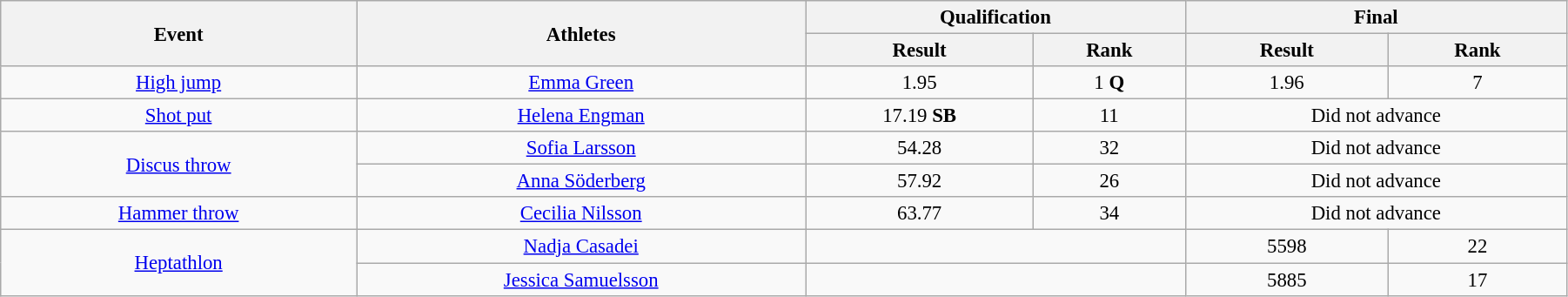<table class="wikitable" style="font-size:95%; text-align:center;" width="95%">
<tr>
<th rowspan="2">Event</th>
<th rowspan="2">Athletes</th>
<th colspan="2">Qualification</th>
<th colspan="2">Final</th>
</tr>
<tr>
<th>Result</th>
<th>Rank</th>
<th>Result</th>
<th>Rank</th>
</tr>
<tr>
<td><a href='#'>High jump</a></td>
<td><a href='#'>Emma Green</a></td>
<td align=center>1.95</td>
<td align=center>1 <strong>Q</strong></td>
<td align=center>1.96</td>
<td align=center>7</td>
</tr>
<tr>
<td><a href='#'>Shot put</a></td>
<td><a href='#'>Helena Engman</a></td>
<td align=center>17.19 <strong>SB</strong></td>
<td align=center>11</td>
<td align="center" colspan="2">Did not advance</td>
</tr>
<tr>
<td rowspan=2><a href='#'>Discus throw</a></td>
<td><a href='#'>Sofia Larsson</a></td>
<td align=center>54.28</td>
<td align=center>32</td>
<td align="center" colspan="2">Did not advance</td>
</tr>
<tr>
<td><a href='#'>Anna Söderberg</a></td>
<td align=center>57.92</td>
<td align=center>26</td>
<td align="center" colspan="2">Did not advance</td>
</tr>
<tr>
<td><a href='#'>Hammer throw</a></td>
<td><a href='#'>Cecilia Nilsson</a></td>
<td align=center>63.77</td>
<td align=center>34</td>
<td align="center" colspan="2">Did not advance</td>
</tr>
<tr>
<td rowspan=2><a href='#'>Heptathlon</a></td>
<td><a href='#'>Nadja Casadei</a></td>
<td align=center colspan="2"></td>
<td align=center>5598</td>
<td align=center>22</td>
</tr>
<tr>
<td><a href='#'>Jessica Samuelsson</a></td>
<td align=center colspan="2"></td>
<td align=center>5885</td>
<td align=center>17</td>
</tr>
</table>
